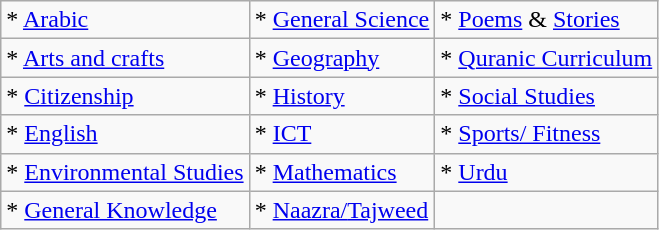<table class="wikitable">
<tr>
<td>* <a href='#'>Arabic</a></td>
<td>* <a href='#'>General Science</a></td>
<td>* <a href='#'>Poems</a> & <a href='#'>Stories</a></td>
</tr>
<tr>
<td>* <a href='#'>Arts and crafts</a></td>
<td>* <a href='#'>Geography</a></td>
<td>* <a href='#'>Quranic Curriculum</a></td>
</tr>
<tr>
<td>* <a href='#'>Citizenship</a></td>
<td>* <a href='#'>History</a></td>
<td>* <a href='#'>Social Studies</a></td>
</tr>
<tr>
<td>* <a href='#'>English</a></td>
<td>* <a href='#'>ICT</a></td>
<td>* <a href='#'>Sports/ Fitness</a></td>
</tr>
<tr>
<td>* <a href='#'>Environmental Studies</a></td>
<td>* <a href='#'>Mathematics</a></td>
<td>* <a href='#'>Urdu</a></td>
</tr>
<tr>
<td>* <a href='#'>General Knowledge</a></td>
<td>* <a href='#'>Naazra/</a><a href='#'>Tajweed</a></td>
<td></td>
</tr>
</table>
